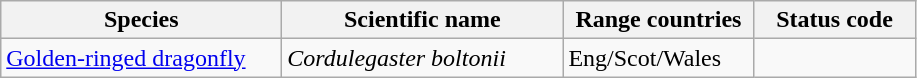<table class="wikitable">
<tr>
<th>Species</th>
<th>Scientific name</th>
<th>Range countries</th>
<th>Status code</th>
</tr>
<tr>
<td style="width:180px"><a href='#'>Golden-ringed dragonfly</a></td>
<td style="width:180px"><em>Cordulegaster boltonii</em></td>
<td style="width:120px">Eng/Scot/Wales</td>
<td style="width:100px"></td>
</tr>
</table>
